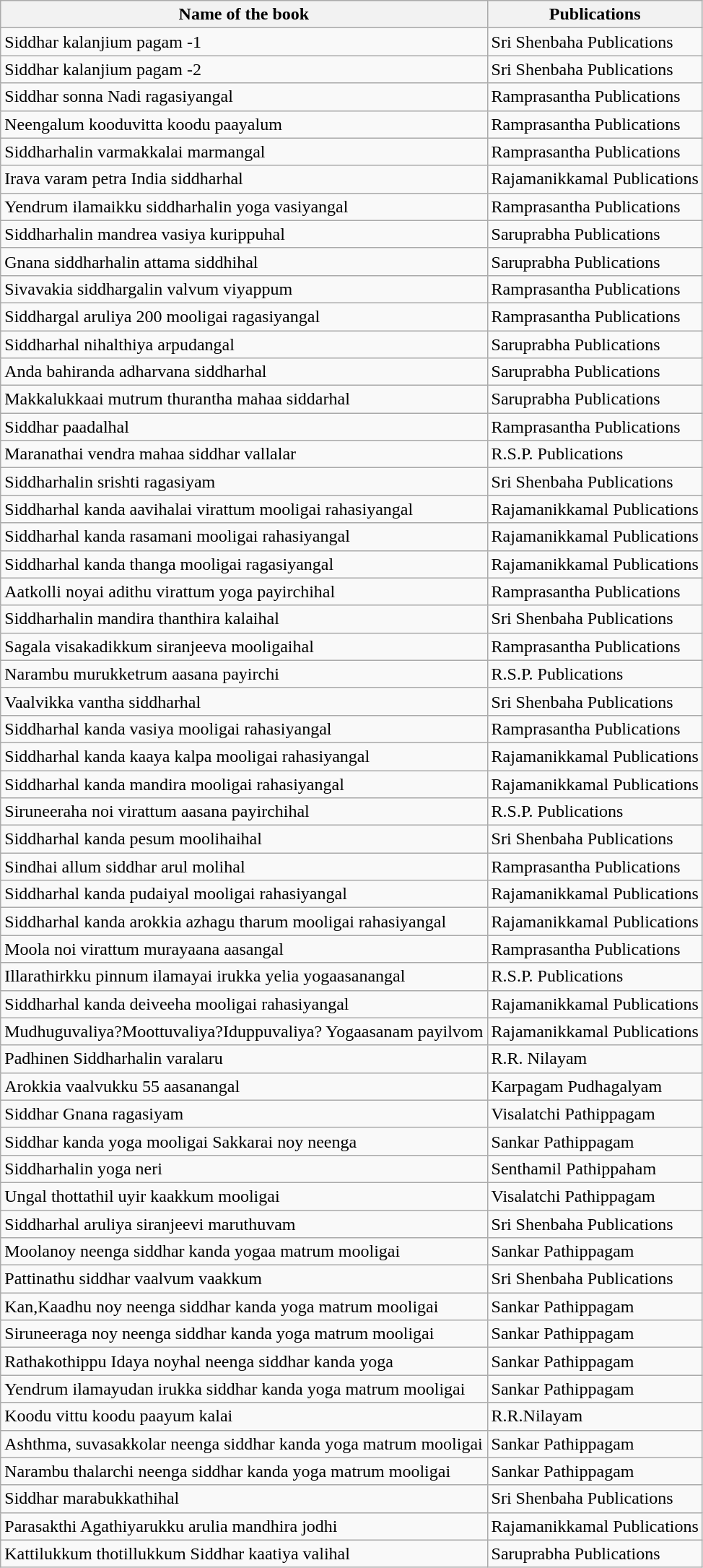<table class="wikitable sortable">
<tr>
<th>Name of the book</th>
<th>Publications</th>
</tr>
<tr>
<td>Siddhar kalanjium pagam -1</td>
<td>Sri Shenbaha Publications</td>
</tr>
<tr>
<td>Siddhar kalanjium pagam -2</td>
<td>Sri Shenbaha Publications</td>
</tr>
<tr>
<td>Siddhar sonna Nadi ragasiyangal</td>
<td>Ramprasantha Publications</td>
</tr>
<tr>
<td>Neengalum kooduvitta koodu paayalum</td>
<td>Ramprasantha Publications</td>
</tr>
<tr>
<td>Siddharhalin varmakkalai marmangal</td>
<td>Ramprasantha Publications</td>
</tr>
<tr>
<td>Irava varam petra India siddharhal</td>
<td>Rajamanikkamal Publications</td>
</tr>
<tr>
<td>Yendrum ilamaikku siddharhalin yoga vasiyangal</td>
<td>Ramprasantha Publications</td>
</tr>
<tr>
<td>Siddharhalin mandrea vasiya kurippuhal</td>
<td>Saruprabha Publications</td>
</tr>
<tr>
<td>Gnana siddharhalin attama siddhihal</td>
<td>Saruprabha Publications</td>
</tr>
<tr>
<td>Sivavakia siddhargalin valvum viyappum</td>
<td>Ramprasantha Publications</td>
</tr>
<tr>
<td>Siddhargal aruliya 200 mooligai ragasiyangal</td>
<td>Ramprasantha Publications</td>
</tr>
<tr>
<td>Siddharhal nihalthiya arpudangal</td>
<td>Saruprabha Publications</td>
</tr>
<tr>
<td>Anda bahiranda adharvana siddharhal</td>
<td>Saruprabha Publications</td>
</tr>
<tr>
<td>Makkalukkaai mutrum thurantha mahaa siddarhal</td>
<td>Saruprabha Publications</td>
</tr>
<tr>
<td>Siddhar paadalhal</td>
<td>Ramprasantha Publications</td>
</tr>
<tr>
<td>Maranathai vendra mahaa siddhar vallalar</td>
<td>R.S.P. Publications</td>
</tr>
<tr>
<td>Siddharhalin srishti ragasiyam</td>
<td>Sri Shenbaha Publications</td>
</tr>
<tr>
<td>Siddharhal kanda aavihalai virattum mooligai rahasiyangal</td>
<td>Rajamanikkamal Publications</td>
</tr>
<tr>
<td>Siddharhal kanda rasamani mooligai rahasiyangal</td>
<td>Rajamanikkamal Publications</td>
</tr>
<tr>
<td>Siddharhal kanda thanga mooligai ragasiyangal</td>
<td>Rajamanikkamal Publications</td>
</tr>
<tr>
<td>Aatkolli noyai adithu virattum yoga payirchihal</td>
<td>Ramprasantha Publications</td>
</tr>
<tr>
<td>Siddharhalin mandira thanthira kalaihal</td>
<td>Sri Shenbaha Publications</td>
</tr>
<tr>
<td>Sagala visakadikkum siranjeeva mooligaihal</td>
<td>Ramprasantha Publications</td>
</tr>
<tr>
<td>Narambu murukketrum aasana payirchi</td>
<td>R.S.P. Publications</td>
</tr>
<tr>
<td>Vaalvikka vantha siddharhal</td>
<td>Sri Shenbaha Publications</td>
</tr>
<tr>
<td>Siddharhal kanda vasiya mooligai rahasiyangal</td>
<td>Ramprasantha Publications</td>
</tr>
<tr>
<td>Siddharhal kanda kaaya kalpa mooligai rahasiyangal</td>
<td>Rajamanikkamal Publications</td>
</tr>
<tr>
<td>Siddharhal kanda mandira mooligai rahasiyangal</td>
<td>Rajamanikkamal Publications</td>
</tr>
<tr>
<td>Siruneeraha noi virattum aasana payirchihal</td>
<td>R.S.P. Publications</td>
</tr>
<tr>
<td>Siddharhal kanda pesum moolihaihal</td>
<td>Sri Shenbaha Publications</td>
</tr>
<tr>
<td>Sindhai allum siddhar arul molihal</td>
<td>Ramprasantha Publications</td>
</tr>
<tr>
<td>Siddharhal kanda pudaiyal mooligai rahasiyangal</td>
<td>Rajamanikkamal Publications</td>
</tr>
<tr>
<td>Siddharhal kanda arokkia azhagu tharum mooligai rahasiyangal</td>
<td>Rajamanikkamal Publications</td>
</tr>
<tr>
<td>Moola noi virattum murayaana aasangal</td>
<td>Ramprasantha Publications</td>
</tr>
<tr>
<td>Illarathirkku pinnum ilamayai irukka yelia yogaasanangal</td>
<td>R.S.P. Publications</td>
</tr>
<tr>
<td>Siddharhal kanda deiveeha mooligai rahasiyangal</td>
<td>Rajamanikkamal Publications</td>
</tr>
<tr>
<td>Mudhuguvaliya?Moottuvaliya?Iduppuvaliya? Yogaasanam payilvom</td>
<td>Rajamanikkamal Publications</td>
</tr>
<tr>
<td>Padhinen Siddharhalin varalaru</td>
<td>R.R. Nilayam</td>
</tr>
<tr>
<td>Arokkia vaalvukku 55 aasanangal</td>
<td>Karpagam Pudhagalyam</td>
</tr>
<tr>
<td>Siddhar Gnana ragasiyam</td>
<td>Visalatchi Pathippagam</td>
</tr>
<tr>
<td>Siddhar kanda yoga mooligai Sakkarai noy neenga</td>
<td>Sankar Pathippagam</td>
</tr>
<tr>
<td>Siddharhalin yoga neri</td>
<td>Senthamil Pathippaham</td>
</tr>
<tr>
<td>Ungal thottathil uyir kaakkum mooligai</td>
<td>Visalatchi Pathippagam</td>
</tr>
<tr>
<td>Siddharhal aruliya siranjeevi maruthuvam</td>
<td>Sri Shenbaha Publications</td>
</tr>
<tr>
<td>Moolanoy neenga siddhar kanda yogaa matrum mooligai</td>
<td>Sankar Pathippagam</td>
</tr>
<tr>
<td>Pattinathu siddhar vaalvum vaakkum</td>
<td>Sri Shenbaha Publications</td>
</tr>
<tr>
<td>Kan,Kaadhu noy neenga siddhar kanda yoga matrum mooligai</td>
<td>Sankar Pathippagam</td>
</tr>
<tr>
<td>Siruneeraga noy neenga siddhar kanda yoga matrum mooligai</td>
<td>Sankar Pathippagam</td>
</tr>
<tr>
<td>Rathakothippu  Idaya  noyhal  neenga siddhar kanda yoga</td>
<td>Sankar Pathippagam</td>
</tr>
<tr>
<td>Yendrum ilamayudan irukka siddhar kanda yoga matrum mooligai</td>
<td>Sankar Pathippagam</td>
</tr>
<tr>
<td>Koodu vittu koodu paayum kalai</td>
<td>R.R.Nilayam</td>
</tr>
<tr>
<td>Ashthma, suvasakkolar neenga siddhar kanda yoga matrum mooligai</td>
<td>Sankar Pathippagam</td>
</tr>
<tr>
<td>Narambu thalarchi neenga siddhar kanda yoga matrum mooligai</td>
<td>Sankar Pathippagam</td>
</tr>
<tr>
<td>Siddhar marabukkathihal</td>
<td>Sri Shenbaha Publications</td>
</tr>
<tr>
<td>Parasakthi Agathiyarukku arulia mandhira jodhi</td>
<td>Rajamanikkamal Publications</td>
</tr>
<tr>
<td>Kattilukkum thotillukkum Siddhar kaatiya valihal</td>
<td>Saruprabha Publications</td>
</tr>
</table>
